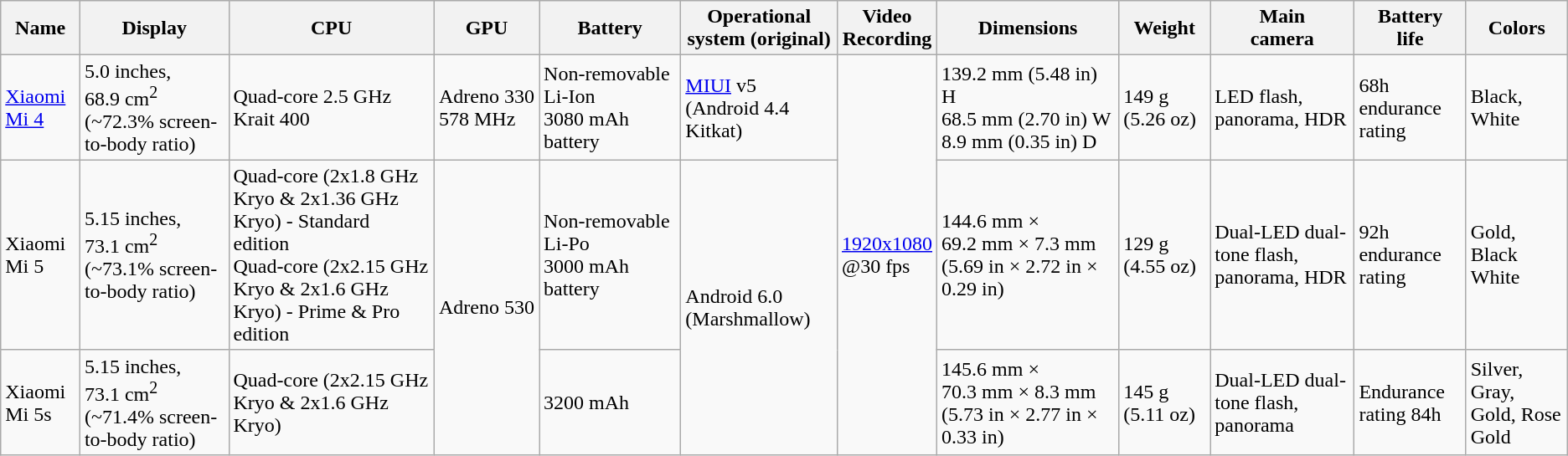<table class="wikitable">
<tr>
<th>Name</th>
<th>Display</th>
<th>CPU</th>
<th>GPU</th>
<th>Battery</th>
<th>Operational<br>system (original)</th>
<th>Video<br>Recording</th>
<th>Dimensions</th>
<th>Weight</th>
<th>Main<br>camera</th>
<th>Battery<br>life</th>
<th>Colors</th>
</tr>
<tr>
<td><a href='#'>Xiaomi Mi 4</a></td>
<td>5.0 inches, 68.9 cm<sup>2</sup> (~72.3% screen-to-body ratio)</td>
<td>Quad-core 2.5 GHz Krait 400</td>
<td>Adreno 330 578 MHz</td>
<td>Non-removable Li-Ion 3080 mAh battery</td>
<td><a href='#'>MIUI</a> v5 (Android 4.4 Kitkat)</td>
<td rowspan="3"><a href='#'>1920x1080</a><br>@30 fps</td>
<td>139.2 mm (5.48 in) H<br>68.5 mm (2.70 in) W<br>8.9 mm (0.35 in) D</td>
<td>149 g (5.26 oz)</td>
<td>LED flash, panorama, HDR</td>
<td>68h endurance rating</td>
<td>Black,<br>White</td>
</tr>
<tr>
<td>Xiaomi Mi 5</td>
<td>5.15 inches, 73.1 cm<sup>2</sup> (~73.1% screen-to-body ratio)</td>
<td>Quad-core (2x1.8 GHz Kryo & 2x1.36 GHz Kryo) - Standard edition<br>Quad-core (2x2.15 GHz Kryo & 2x1.6 GHz Kryo) - Prime & Pro edition</td>
<td rowspan="2">Adreno 530</td>
<td>Non-removable Li-Po 3000 mAh battery</td>
<td rowspan="2">Android 6.0 (Marshmallow)</td>
<td>144.6 mm × 69.2 mm × 7.3 mm (5.69 in × 2.72 in × 0.29 in)</td>
<td>129 g (4.55 oz)</td>
<td>Dual-LED dual-tone flash, panorama, HDR</td>
<td>92h endurance rating</td>
<td>Gold, Black<br>White</td>
</tr>
<tr>
<td>Xiaomi Mi 5s</td>
<td>5.15 inches, 73.1 cm<sup>2</sup> (~71.4% screen-to-body ratio)</td>
<td>Quad-core (2x2.15 GHz Kryo & 2x1.6 GHz Kryo)</td>
<td>3200 mAh</td>
<td>145.6 mm × 70.3 mm × 8.3 mm (5.73 in × 2.77 in × 0.33 in)</td>
<td>145 g (5.11 oz)</td>
<td>Dual-LED dual-tone flash, panorama</td>
<td>Endurance rating 84h</td>
<td>Silver, Gray, Gold, Rose Gold</td>
</tr>
</table>
